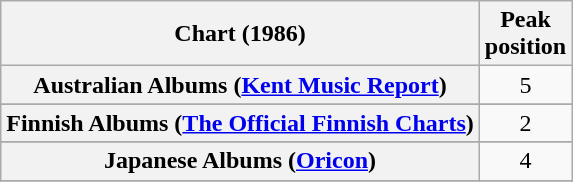<table class="wikitable sortable plainrowheaders" style="text-align:center">
<tr>
<th scope="col">Chart (1986)</th>
<th scope="col">Peak<br>position</th>
</tr>
<tr>
<th scope="row">Australian Albums (<a href='#'>Kent Music Report</a>)</th>
<td style="text-align:center;">5</td>
</tr>
<tr>
</tr>
<tr>
</tr>
<tr>
</tr>
<tr>
<th scope="row">Finnish Albums (<a href='#'>The Official Finnish Charts</a>)</th>
<td align="center">2</td>
</tr>
<tr>
</tr>
<tr>
<th scope="row">Japanese Albums (<a href='#'>Oricon</a>)</th>
<td>4</td>
</tr>
<tr>
</tr>
<tr>
</tr>
<tr>
</tr>
<tr>
</tr>
<tr>
</tr>
<tr>
</tr>
</table>
